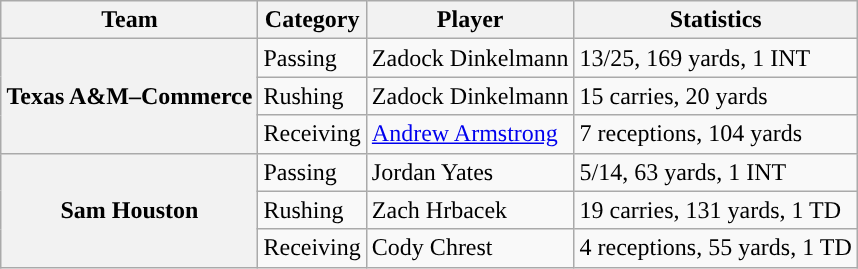<table class="wikitable" style="float:right">
<tr>
<th>Team</th>
<th>Category</th>
<th>Player</th>
<th>Statistics</th>
</tr>
<tr>
<th rowspan=3>Texas A&M–Commerce</th>
<td>Passing</td>
<td>Zadock Dinkelmann</td>
<td>13/25, 169 yards, 1 INT</td>
</tr>
<tr>
<td>Rushing</td>
<td>Zadock Dinkelmann</td>
<td>15 carries, 20 yards</td>
</tr>
<tr>
<td>Receiving</td>
<td><a href='#'>Andrew Armstrong</a></td>
<td>7 receptions, 104 yards</td>
</tr>
<tr>
<th rowspan=3>Sam Houston</th>
<td>Passing</td>
<td>Jordan Yates</td>
<td>5/14, 63 yards, 1 INT</td>
</tr>
<tr>
<td>Rushing</td>
<td>Zach Hrbacek</td>
<td>19 carries, 131 yards, 1 TD</td>
</tr>
<tr>
<td>Receiving</td>
<td>Cody Chrest</td>
<td>4 receptions, 55 yards, 1 TD</td>
</tr>
</table>
